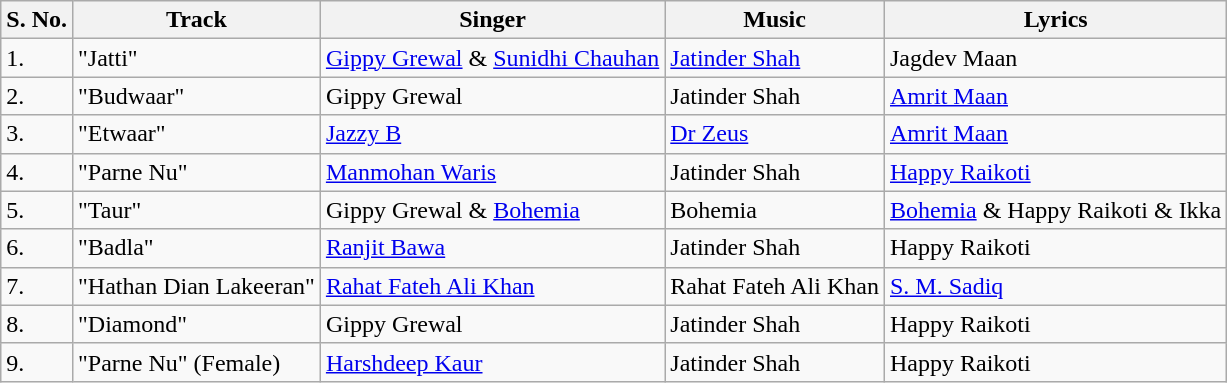<table class="wikitable">
<tr>
<th>S. No.</th>
<th>Track</th>
<th>Singer</th>
<th>Music</th>
<th>Lyrics</th>
</tr>
<tr>
<td>1.</td>
<td>"Jatti"</td>
<td><a href='#'>Gippy Grewal</a> & <a href='#'>Sunidhi Chauhan</a></td>
<td><a href='#'>Jatinder Shah</a></td>
<td>Jagdev Maan</td>
</tr>
<tr>
<td>2.</td>
<td>"Budwaar"</td>
<td>Gippy Grewal</td>
<td>Jatinder Shah</td>
<td><a href='#'>Amrit Maan</a></td>
</tr>
<tr>
<td>3.</td>
<td>"Etwaar"</td>
<td><a href='#'>Jazzy B</a></td>
<td><a href='#'>Dr Zeus</a></td>
<td><a href='#'>Amrit Maan</a></td>
</tr>
<tr>
<td>4.</td>
<td>"Parne Nu"</td>
<td><a href='#'>Manmohan Waris</a></td>
<td>Jatinder Shah</td>
<td><a href='#'>Happy Raikoti</a></td>
</tr>
<tr>
<td>5.</td>
<td>"Taur"</td>
<td>Gippy Grewal & <a href='#'>Bohemia</a></td>
<td>Bohemia</td>
<td><a href='#'>Bohemia</a> & Happy Raikoti & Ikka</td>
</tr>
<tr>
<td>6.</td>
<td>"Badla"</td>
<td><a href='#'>Ranjit Bawa</a></td>
<td>Jatinder Shah</td>
<td>Happy Raikoti</td>
</tr>
<tr>
<td>7.</td>
<td>"Hathan Dian Lakeeran"</td>
<td><a href='#'>Rahat Fateh Ali Khan</a></td>
<td>Rahat Fateh Ali Khan</td>
<td><a href='#'>S. M. Sadiq</a></td>
</tr>
<tr>
<td>8.</td>
<td>"Diamond"</td>
<td>Gippy Grewal</td>
<td>Jatinder Shah</td>
<td>Happy Raikoti</td>
</tr>
<tr>
<td>9.</td>
<td>"Parne Nu" (Female)</td>
<td><a href='#'>Harshdeep Kaur</a></td>
<td>Jatinder Shah</td>
<td>Happy Raikoti</td>
</tr>
</table>
